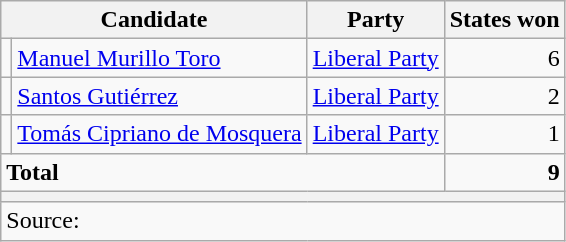<table class="wikitable sortable">
<tr>
<th colspan=2>Candidate</th>
<th>Party</th>
<th>States won</th>
</tr>
<tr>
<td bgcolor=></td>
<td align=left><a href='#'>Manuel Murillo Toro</a></td>
<td align=left><a href='#'>Liberal Party</a></td>
<td align=right>6</td>
</tr>
<tr>
<td bgcolor=></td>
<td align=left><a href='#'>Santos Gutiérrez</a></td>
<td align=left><a href='#'>Liberal Party</a></td>
<td align=right>2</td>
</tr>
<tr>
<td bgcolor=></td>
<td align=left><a href='#'>Tomás Cipriano de Mosquera</a></td>
<td align=left><a href='#'>Liberal Party</a></td>
<td align=right>1</td>
</tr>
<tr class=sortbottom>
<td align=left colspan=3><strong>Total</strong></td>
<td align=right><strong>9</strong></td>
</tr>
<tr class=sortbottom>
<th colspan=4></th>
</tr>
<tr class=sortbottom>
<td align=left colspan=4>Source: </td>
</tr>
</table>
